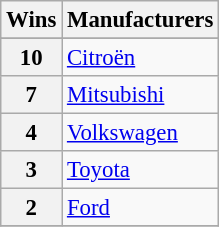<table class="wikitable" style="font-size: 95%;">
<tr>
<th>Wins</th>
<th>Manufacturers</th>
</tr>
<tr>
</tr>
<tr>
<th rowspan="1">10</th>
<td><a href='#'>Citroën</a></td>
</tr>
<tr>
<th rowspan="1">7</th>
<td><a href='#'>Mitsubishi</a></td>
</tr>
<tr>
<th rowspan="1">4</th>
<td><a href='#'>Volkswagen</a></td>
</tr>
<tr>
<th rowspan="1">3</th>
<td><a href='#'>Toyota</a></td>
</tr>
<tr>
<th rowspan="1">2</th>
<td><a href='#'>Ford</a></td>
</tr>
<tr>
</tr>
</table>
